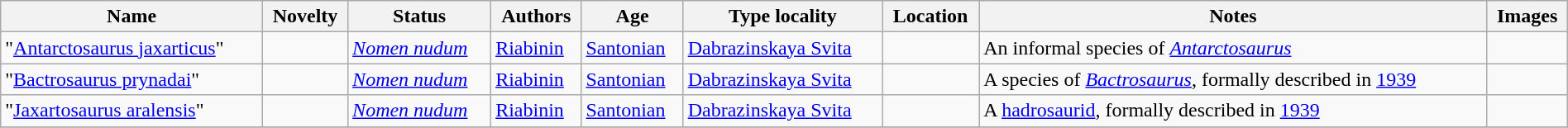<table class="wikitable sortable" align="center" width="100%">
<tr>
<th>Name</th>
<th>Novelty</th>
<th>Status</th>
<th>Authors</th>
<th>Age</th>
<th>Type locality</th>
<th>Location</th>
<th>Notes</th>
<th>Images</th>
</tr>
<tr>
<td>"<a href='#'>Antarctosaurus jaxarticus</a>"</td>
<td></td>
<td><em><a href='#'>Nomen nudum</a></em></td>
<td><a href='#'>Riabinin</a></td>
<td><a href='#'>Santonian</a></td>
<td><a href='#'>Dabrazinskaya Svita</a></td>
<td></td>
<td>An informal species of <em><a href='#'>Antarctosaurus</a></em></td>
<td></td>
</tr>
<tr>
<td>"<a href='#'>Bactrosaurus prynadai</a>"</td>
<td></td>
<td><em><a href='#'>Nomen nudum</a></em></td>
<td><a href='#'>Riabinin</a></td>
<td><a href='#'>Santonian</a></td>
<td><a href='#'>Dabrazinskaya Svita</a></td>
<td></td>
<td>A species of <em><a href='#'>Bactrosaurus</a></em>, formally described in <a href='#'>1939</a></td>
<td></td>
</tr>
<tr>
<td>"<a href='#'>Jaxartosaurus aralensis</a>"</td>
<td></td>
<td><em><a href='#'>Nomen nudum</a></em></td>
<td><a href='#'>Riabinin</a></td>
<td><a href='#'>Santonian</a></td>
<td><a href='#'>Dabrazinskaya Svita</a></td>
<td></td>
<td>A <a href='#'>hadrosaurid</a>, formally described in <a href='#'>1939</a></td>
<td></td>
</tr>
<tr>
</tr>
</table>
